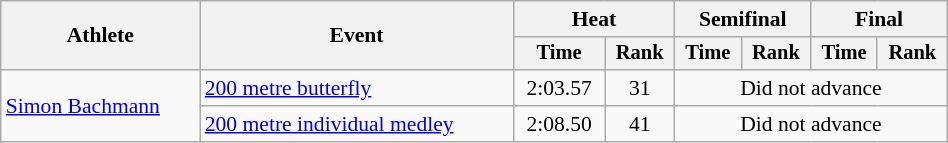<table class=wikitable  style="text-align:center; font-size:90%; width:50%;">
<tr>
<th rowspan="2">Athlete</th>
<th rowspan="2">Event</th>
<th colspan="2">Heat</th>
<th colspan="2">Semifinal</th>
<th colspan="2">Final</th>
</tr>
<tr style="font-size:95%">
<th>Time</th>
<th>Rank</th>
<th>Time</th>
<th>Rank</th>
<th>Time</th>
<th>Rank</th>
</tr>
<tr>
<td align=left rowspan=2><a href='#'>Simon Bachmann</a></td>
<td align=left><a href='#'>200 metre butterfly</a></td>
<td>2:03.57</td>
<td>31</td>
<td colspan=4>Did not advance</td>
</tr>
<tr>
<td align=left><a href='#'>200 metre individual medley</a></td>
<td>2:08.50</td>
<td>41</td>
<td colspan=4>Did not advance</td>
</tr>
</table>
